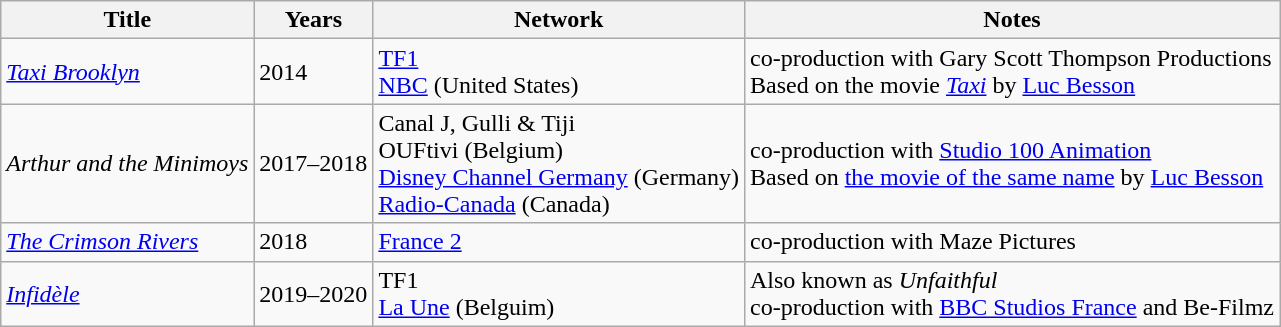<table class="wikitable sortable">
<tr>
<th>Title</th>
<th>Years</th>
<th>Network</th>
<th>Notes</th>
</tr>
<tr>
<td><em><a href='#'>Taxi Brooklyn</a></em></td>
<td>2014</td>
<td><a href='#'>TF1</a><br><a href='#'>NBC</a> (United States)</td>
<td>co-production with Gary Scott Thompson Productions<br>Based on the movie <em><a href='#'>Taxi</a></em> by <a href='#'>Luc Besson</a></td>
</tr>
<tr>
<td><em>Arthur and the Minimoys</em></td>
<td>2017–2018</td>
<td>Canal J, Gulli & Tiji<br>OUFtivi (Belgium)<br><a href='#'>Disney Channel Germany</a> (Germany)<br><a href='#'>Radio-Canada</a> (Canada)</td>
<td>co-production with <a href='#'>Studio 100 Animation</a><br>Based on <a href='#'>the movie of the same name</a> by <a href='#'>Luc Besson</a></td>
</tr>
<tr>
<td><em><a href='#'>The Crimson Rivers</a></em></td>
<td>2018</td>
<td><a href='#'>France 2</a></td>
<td>co-production with Maze Pictures</td>
</tr>
<tr>
<td><em><a href='#'>Infidèle</a></em></td>
<td>2019–2020</td>
<td>TF1<br><a href='#'>La Une</a> (Belguim)</td>
<td>Also known as <em>Unfaithful</em><br>co-production with <a href='#'>BBC Studios France</a> and Be-Filmz</td>
</tr>
</table>
